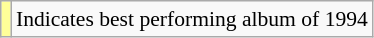<table class="wikitable" style="font-size:90%;">
<tr>
<td style="background-color:#FFFF99"></td>
<td>Indicates best performing album of 1994</td>
</tr>
</table>
